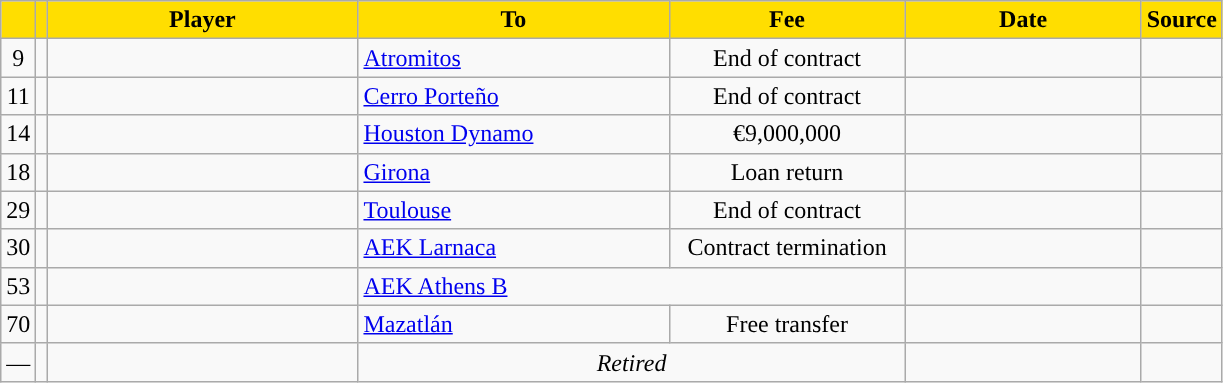<table class="wikitable sortable">
<tr>
<th style="background:#FFDE00"></th>
<th style="background:#FFDE00"></th>
<th width=200 style="background:#FFDE00">Player</th>
<th width=200 style="background:#FFDE00">To</th>
<th width=150 style="background:#FFDE00">Fee</th>
<th width=150 style="background:#FFDE00">Date</th>
<th style="background:#FFDE00">Source</th>
</tr>
<tr>
<td align=center>9</td>
<td align=center></td>
<td></td>
<td> <a href='#'>Atromitos</a></td>
<td align=center>End of contract</td>
<td align=center></td>
<td align=center></td>
</tr>
<tr>
<td align=center>11</td>
<td align=center></td>
<td></td>
<td> <a href='#'>Cerro Porteño</a></td>
<td align=center>End of contract</td>
<td align=center></td>
<td align=center></td>
</tr>
<tr>
<td align=center>14</td>
<td align=center></td>
<td></td>
<td> <a href='#'>Houston Dynamo</a></td>
<td align=center>€9,000,000</td>
<td align=center></td>
<td align=center></td>
</tr>
<tr>
<td align=center>18</td>
<td align=center></td>
<td></td>
<td> <a href='#'>Girona</a></td>
<td align=center>Loan return</td>
<td align=center></td>
<td align=center></td>
</tr>
<tr>
<td align=center>29</td>
<td align=center></td>
<td></td>
<td> <a href='#'>Toulouse</a></td>
<td align=center>End of contract</td>
<td align=center></td>
<td align=center></td>
</tr>
<tr>
<td align=center>30</td>
<td align=center></td>
<td></td>
<td> <a href='#'>AEK Larnaca</a></td>
<td align=center>Contract termination</td>
<td align=center></td>
<td align=center></td>
</tr>
<tr>
<td align=center>53</td>
<td align=center></td>
<td></td>
<td colspan=2> <a href='#'>AEK Athens Β</a></td>
<td align=center></td>
<td align=center></td>
</tr>
<tr>
<td align=center>70</td>
<td align=center></td>
<td></td>
<td> <a href='#'>Mazatlán</a></td>
<td align=center>Free transfer</td>
<td align=center></td>
<td align=center></td>
</tr>
<tr>
<td align=center>—</td>
<td align=center></td>
<td></td>
<td align=center colspan=2><em>Retired</em></td>
<td align=center></td>
<td align=center></td>
</tr>
</table>
